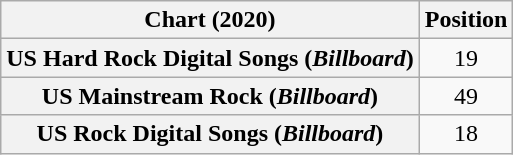<table class="wikitable plainrowheaders" style="text-align:center">
<tr>
<th scope="col">Chart (2020)</th>
<th scope="col">Position</th>
</tr>
<tr>
<th scope="row">US Hard Rock Digital Songs (<em>Billboard</em>)</th>
<td>19</td>
</tr>
<tr>
<th scope="row">US Mainstream Rock (<em>Billboard</em>)</th>
<td>49</td>
</tr>
<tr>
<th scope="row">US Rock Digital Songs (<em>Billboard</em>)</th>
<td>18</td>
</tr>
</table>
